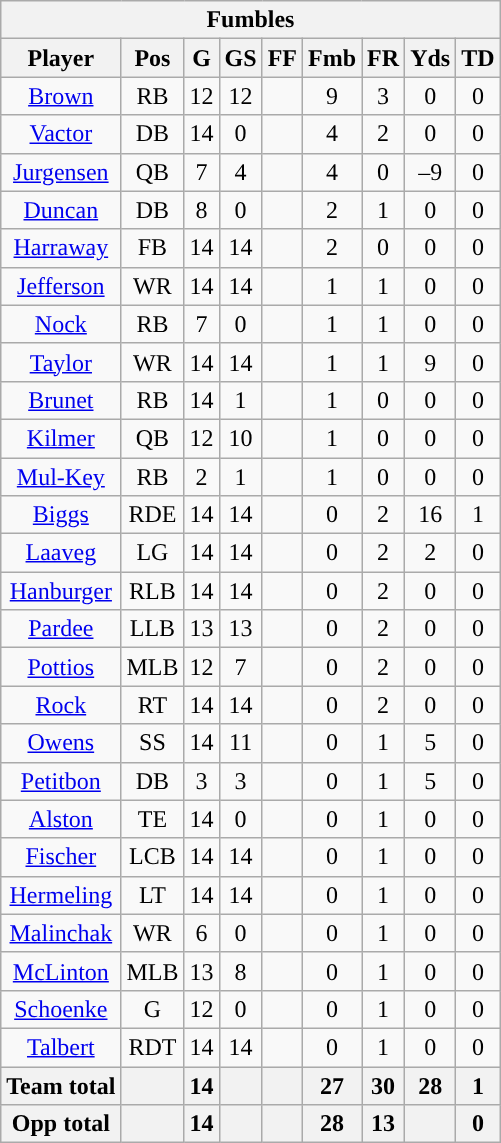<table class="wikitable" style="text-align:center">
<tr>
<th colspan="9">Fumbles</th>
</tr>
<tr>
<th>Player</th>
<th>Pos</th>
<th>G</th>
<th>GS</th>
<th>FF</th>
<th>Fmb</th>
<th>FR</th>
<th>Yds</th>
<th>TD</th>
</tr>
<tr>
<td><a href='#'>Brown</a></td>
<td>RB</td>
<td>12</td>
<td>12</td>
<td></td>
<td>9</td>
<td>3</td>
<td>0</td>
<td>0</td>
</tr>
<tr>
<td><a href='#'>Vactor</a></td>
<td>DB</td>
<td>14</td>
<td>0</td>
<td></td>
<td>4</td>
<td>2</td>
<td>0</td>
<td>0</td>
</tr>
<tr>
<td><a href='#'>Jurgensen</a></td>
<td>QB</td>
<td>7</td>
<td>4</td>
<td></td>
<td>4</td>
<td>0</td>
<td>–9</td>
<td>0</td>
</tr>
<tr>
<td><a href='#'>Duncan</a></td>
<td>DB</td>
<td>8</td>
<td>0</td>
<td></td>
<td>2</td>
<td>1</td>
<td>0</td>
<td>0</td>
</tr>
<tr>
<td><a href='#'>Harraway</a></td>
<td>FB</td>
<td>14</td>
<td>14</td>
<td></td>
<td>2</td>
<td>0</td>
<td>0</td>
<td>0</td>
</tr>
<tr>
<td><a href='#'>Jefferson</a></td>
<td>WR</td>
<td>14</td>
<td>14</td>
<td></td>
<td>1</td>
<td>1</td>
<td>0</td>
<td>0</td>
</tr>
<tr>
<td><a href='#'>Nock</a></td>
<td>RB</td>
<td>7</td>
<td>0</td>
<td></td>
<td>1</td>
<td>1</td>
<td>0</td>
<td>0</td>
</tr>
<tr>
<td><a href='#'>Taylor</a></td>
<td>WR</td>
<td>14</td>
<td>14</td>
<td></td>
<td>1</td>
<td>1</td>
<td>9</td>
<td>0</td>
</tr>
<tr>
<td><a href='#'>Brunet</a></td>
<td>RB</td>
<td>14</td>
<td>1</td>
<td></td>
<td>1</td>
<td>0</td>
<td>0</td>
<td>0</td>
</tr>
<tr>
<td><a href='#'>Kilmer</a></td>
<td>QB</td>
<td>12</td>
<td>10</td>
<td></td>
<td>1</td>
<td>0</td>
<td>0</td>
<td>0</td>
</tr>
<tr>
<td><a href='#'>Mul-Key</a></td>
<td>RB</td>
<td>2</td>
<td>1</td>
<td></td>
<td>1</td>
<td>0</td>
<td>0</td>
<td>0</td>
</tr>
<tr>
<td><a href='#'>Biggs</a></td>
<td>RDE</td>
<td>14</td>
<td>14</td>
<td></td>
<td>0</td>
<td>2</td>
<td>16</td>
<td>1</td>
</tr>
<tr>
<td><a href='#'>Laaveg</a></td>
<td>LG</td>
<td>14</td>
<td>14</td>
<td></td>
<td>0</td>
<td>2</td>
<td>2</td>
<td>0</td>
</tr>
<tr>
<td><a href='#'>Hanburger</a></td>
<td>RLB</td>
<td>14</td>
<td>14</td>
<td></td>
<td>0</td>
<td>2</td>
<td>0</td>
<td>0</td>
</tr>
<tr>
<td><a href='#'>Pardee</a></td>
<td>LLB</td>
<td>13</td>
<td>13</td>
<td></td>
<td>0</td>
<td>2</td>
<td>0</td>
<td>0</td>
</tr>
<tr>
<td><a href='#'>Pottios</a></td>
<td>MLB</td>
<td>12</td>
<td>7</td>
<td></td>
<td>0</td>
<td>2</td>
<td>0</td>
<td>0</td>
</tr>
<tr>
<td><a href='#'>Rock</a></td>
<td>RT</td>
<td>14</td>
<td>14</td>
<td></td>
<td>0</td>
<td>2</td>
<td>0</td>
<td>0</td>
</tr>
<tr>
<td><a href='#'>Owens</a></td>
<td>SS</td>
<td>14</td>
<td>11</td>
<td></td>
<td>0</td>
<td>1</td>
<td>5</td>
<td>0</td>
</tr>
<tr>
<td><a href='#'>Petitbon</a></td>
<td>DB</td>
<td>3</td>
<td>3</td>
<td></td>
<td>0</td>
<td>1</td>
<td>5</td>
<td>0</td>
</tr>
<tr>
<td><a href='#'>Alston</a></td>
<td>TE</td>
<td>14</td>
<td>0</td>
<td></td>
<td>0</td>
<td>1</td>
<td>0</td>
<td>0</td>
</tr>
<tr>
<td><a href='#'>Fischer</a></td>
<td>LCB</td>
<td>14</td>
<td>14</td>
<td></td>
<td>0</td>
<td>1</td>
<td>0</td>
<td>0</td>
</tr>
<tr>
<td><a href='#'>Hermeling</a></td>
<td>LT</td>
<td>14</td>
<td>14</td>
<td></td>
<td>0</td>
<td>1</td>
<td>0</td>
<td>0</td>
</tr>
<tr>
<td><a href='#'>Malinchak</a></td>
<td>WR</td>
<td>6</td>
<td>0</td>
<td></td>
<td>0</td>
<td>1</td>
<td>0</td>
<td>0</td>
</tr>
<tr>
<td><a href='#'>McLinton</a></td>
<td>MLB</td>
<td>13</td>
<td>8</td>
<td></td>
<td>0</td>
<td>1</td>
<td>0</td>
<td>0</td>
</tr>
<tr>
<td><a href='#'>Schoenke</a></td>
<td>G</td>
<td>12</td>
<td>0</td>
<td></td>
<td>0</td>
<td>1</td>
<td>0</td>
<td>0</td>
</tr>
<tr>
<td><a href='#'>Talbert</a></td>
<td>RDT</td>
<td>14</td>
<td>14</td>
<td></td>
<td>0</td>
<td>1</td>
<td>0</td>
<td>0</td>
</tr>
<tr>
<th>Team total</th>
<th></th>
<th>14</th>
<th></th>
<th></th>
<th>27</th>
<th>30</th>
<th>28</th>
<th>1</th>
</tr>
<tr>
<th>Opp total</th>
<th></th>
<th>14</th>
<th></th>
<th></th>
<th>28</th>
<th>13</th>
<th></th>
<th>0</th>
</tr>
</table>
